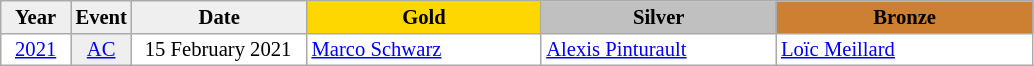<table class="wikitable plainrowheaders" style="background:#fff; font-size:86%; line-height:15px; border:grey solid 1px; border-collapse:collapse;">
<tr>
<th style="background-color: #EFEFEF;" width="40">Year</th>
<th style="background-color: #EFEFEF;" width="30">Event</th>
<th style="background-color: #EFEFEF;" width="110">Date</th>
<th style="background-color: #FFD700;" width="150">Gold</th>
<th style="background-color: #C0C0C0;" width="150">Silver</th>
<th style="background-color: #CD7F32;" width="165">Bronze</th>
</tr>
<tr>
<td align=center><a href='#'>2021</a></td>
<td align=center bgcolor=#EFEFEF><a href='#'>AC</a></td>
<td align=right>15 February 2021  </td>
<td> <a href='#'>Marco Schwarz</a></td>
<td> <a href='#'>Alexis Pinturault</a></td>
<td> <a href='#'>Loïc Meillard</a></td>
</tr>
</table>
